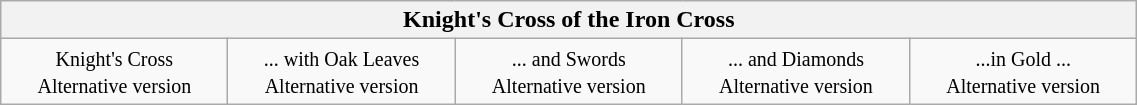<table class="wikitable" style="margin:left; width:60%;">
<tr>
<th colspan=5><strong>Knight's Cross of the Iron Cross</strong></th>
</tr>
<tr>
<td style="vertical-align:top; width:20%; text-align:center;"><small>Knight's Cross<br>Alternative version</small></td>
<td style="vertical-align:top; width:20%; text-align:center;"><small>... with Oak Leaves<br>Alternative version</small></td>
<td style="vertical-align:top; width:20%; text-align:center;"><small>... and Swords<br>Alternative version</small></td>
<td style="vertical-align:top; width:20%; text-align:center;"><small>... and Diamonds<br>Alternative version</small></td>
<td style="vertical-align:top; width:20%; text-align:center;"><small>...in Gold ...<br>Alternative version</small></td>
</tr>
</table>
